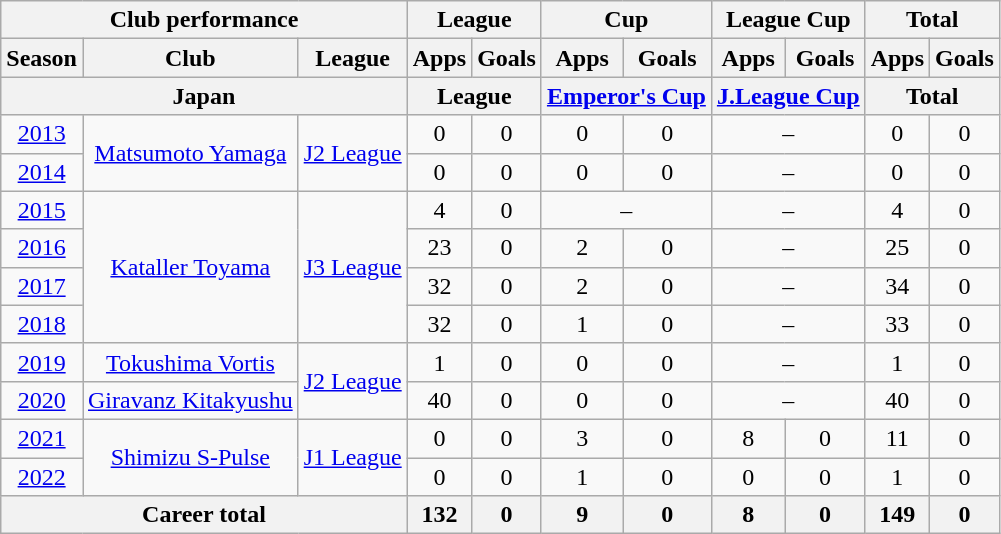<table class="wikitable" style="text-align:center">
<tr>
<th colspan=3>Club performance</th>
<th colspan=2>League</th>
<th colspan=2>Cup</th>
<th colspan="2">League Cup</th>
<th colspan=2>Total</th>
</tr>
<tr>
<th>Season</th>
<th>Club</th>
<th>League</th>
<th>Apps</th>
<th>Goals</th>
<th>Apps</th>
<th>Goals</th>
<th>Apps</th>
<th>Goals</th>
<th>Apps</th>
<th>Goals</th>
</tr>
<tr>
<th colspan=3>Japan</th>
<th colspan=2>League</th>
<th colspan=2><a href='#'>Emperor's Cup</a></th>
<th colspan="2"><a href='#'>J.League Cup</a></th>
<th colspan=2>Total</th>
</tr>
<tr>
<td><a href='#'>2013</a></td>
<td rowspan="2"><a href='#'>Matsumoto Yamaga</a></td>
<td rowspan="2"><a href='#'>J2 League</a></td>
<td>0</td>
<td>0</td>
<td>0</td>
<td>0</td>
<td colspan="2">–</td>
<td>0</td>
<td>0</td>
</tr>
<tr>
<td><a href='#'>2014</a></td>
<td>0</td>
<td>0</td>
<td>0</td>
<td>0</td>
<td colspan="2">–</td>
<td>0</td>
<td>0</td>
</tr>
<tr>
<td><a href='#'>2015</a></td>
<td rowspan="4"><a href='#'>Kataller Toyama</a></td>
<td rowspan="4"><a href='#'>J3 League</a></td>
<td>4</td>
<td>0</td>
<td colspan="2">–</td>
<td colspan="2">–</td>
<td>4</td>
<td>0</td>
</tr>
<tr>
<td><a href='#'>2016</a></td>
<td>23</td>
<td>0</td>
<td>2</td>
<td>0</td>
<td colspan="2">–</td>
<td>25</td>
<td>0</td>
</tr>
<tr>
<td><a href='#'>2017</a></td>
<td>32</td>
<td>0</td>
<td>2</td>
<td>0</td>
<td colspan="2">–</td>
<td>34</td>
<td>0</td>
</tr>
<tr>
<td><a href='#'>2018</a></td>
<td>32</td>
<td>0</td>
<td>1</td>
<td>0</td>
<td colspan="2">–</td>
<td>33</td>
<td>0</td>
</tr>
<tr>
<td><a href='#'>2019</a></td>
<td><a href='#'>Tokushima Vortis</a></td>
<td rowspan="2"><a href='#'>J2 League</a></td>
<td>1</td>
<td>0</td>
<td>0</td>
<td>0</td>
<td colspan="2">–</td>
<td>1</td>
<td>0</td>
</tr>
<tr>
<td><a href='#'>2020</a></td>
<td><a href='#'>Giravanz Kitakyushu</a></td>
<td>40</td>
<td>0</td>
<td>0</td>
<td>0</td>
<td colspan="2">–</td>
<td>40</td>
<td>0</td>
</tr>
<tr>
<td><a href='#'>2021</a></td>
<td rowspan="2"><a href='#'>Shimizu S-Pulse</a></td>
<td rowspan="2"><a href='#'>J1 League</a></td>
<td>0</td>
<td>0</td>
<td>3</td>
<td>0</td>
<td>8</td>
<td>0</td>
<td>11</td>
<td>0</td>
</tr>
<tr>
<td><a href='#'>2022</a></td>
<td>0</td>
<td>0</td>
<td>1</td>
<td>0</td>
<td>0</td>
<td>0</td>
<td>1</td>
<td>0</td>
</tr>
<tr>
<th colspan="3">Career total</th>
<th>132</th>
<th>0</th>
<th>9</th>
<th>0</th>
<th>8</th>
<th>0</th>
<th>149</th>
<th>0</th>
</tr>
</table>
